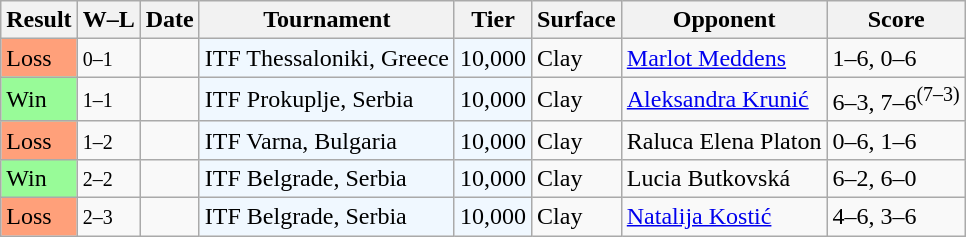<table class="sortable wikitable">
<tr>
<th>Result</th>
<th class="unsortable">W–L</th>
<th>Date</th>
<th>Tournament</th>
<th>Tier</th>
<th>Surface</th>
<th>Opponent</th>
<th class="unsortable">Score</th>
</tr>
<tr>
<td style="background:#ffa07a;">Loss</td>
<td><small>0–1</small></td>
<td></td>
<td style="background:#f0f8ff;">ITF Thessaloniki, Greece</td>
<td style="background:#f0f8ff;">10,000</td>
<td>Clay</td>
<td> <a href='#'>Marlot Meddens</a></td>
<td>1–6, 0–6</td>
</tr>
<tr>
<td style="background:#98fb98;">Win</td>
<td><small>1–1</small></td>
<td></td>
<td style="background:#f0f8ff;">ITF Prokuplje, Serbia</td>
<td style="background:#f0f8ff;">10,000</td>
<td>Clay</td>
<td> <a href='#'>Aleksandra Krunić</a></td>
<td>6–3, 7–6<sup>(7–3)</sup></td>
</tr>
<tr>
<td style="background:#ffa07a;">Loss</td>
<td><small>1–2</small></td>
<td></td>
<td style="background:#f0f8ff;">ITF Varna, Bulgaria</td>
<td style="background:#f0f8ff;">10,000</td>
<td>Clay</td>
<td> Raluca Elena Platon</td>
<td>0–6, 1–6</td>
</tr>
<tr>
<td style="background:#98fb98;">Win</td>
<td><small>2–2</small></td>
<td></td>
<td style="background:#f0f8ff;">ITF Belgrade, Serbia</td>
<td style="background:#f0f8ff;">10,000</td>
<td>Clay</td>
<td> Lucia Butkovská</td>
<td>6–2, 6–0</td>
</tr>
<tr>
<td style="background:#ffa07a;">Loss</td>
<td><small>2–3</small></td>
<td></td>
<td style="background:#f0f8ff;">ITF Belgrade, Serbia</td>
<td style="background:#f0f8ff;">10,000</td>
<td>Clay</td>
<td> <a href='#'>Natalija Kostić</a></td>
<td>4–6, 3–6</td>
</tr>
</table>
